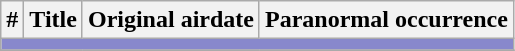<table class="wikitable plainrowheaders">
<tr>
<th>#</th>
<th>Title</th>
<th>Original airdate</th>
<th>Paranormal occurrence</th>
</tr>
<tr>
<td colspan="7" bgcolor="#8888cc"></td>
</tr>
<tr>
</tr>
</table>
